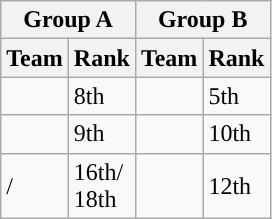<table class="wikitable">
<tr>
<th colspan="2">Group A</th>
<th colspan="2">Group B</th>
</tr>
<tr>
<th>Team</th>
<th>Rank</th>
<th>Team</th>
<th>Rank</th>
</tr>
<tr>
<td></td>
<td>8th</td>
<td></td>
<td>5th</td>
</tr>
<tr>
<td></td>
<td>9th</td>
<td></td>
<td>10th</td>
</tr>
<tr>
<td>/<br></td>
<td>16th/<br>18th</td>
<td></td>
<td>12th</td>
</tr>
</table>
